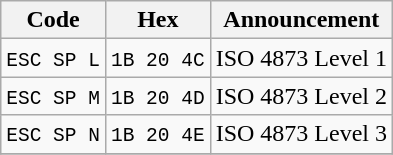<table class="wikitable">
<tr>
<th>Code</th>
<th>Hex</th>
<th>Announcement</th>
</tr>
<tr>
<td><code>ESC SP L</code></td>
<td><code>1B 20 4C</code></td>
<td>ISO 4873 Level 1</td>
</tr>
<tr>
<td><code>ESC SP M</code></td>
<td><code>1B 20 4D</code></td>
<td>ISO 4873 Level 2</td>
</tr>
<tr>
<td><code>ESC SP N</code></td>
<td><code>1B 20 4E</code></td>
<td>ISO 4873 Level 3</td>
</tr>
<tr>
</tr>
</table>
